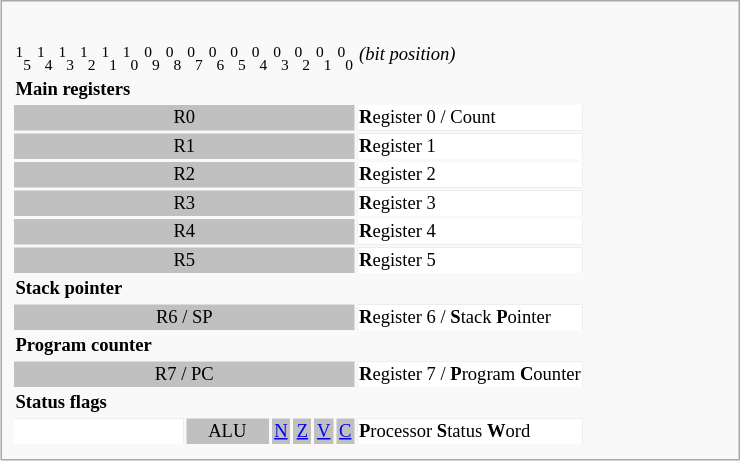<table class="infobox" style="font-size:88%;width:35em;">
<tr>
</tr>
<tr>
<td><br><table style="font-size:88%;">
<tr>
<td style="width:10px; text-align:center;"><sup>1</sup><sub>5</sub></td>
<td style="width:10px; text-align:center;"><sup>1</sup><sub>4</sub></td>
<td style="width:10px; text-align:center;"><sup>1</sup><sub>3</sub></td>
<td style="width:10px; text-align:center;"><sup>1</sup><sub>2</sub></td>
<td style="width:10px; text-align:center;"><sup>1</sup><sub>1</sub></td>
<td style="width:10px; text-align:center;"><sup>1</sup><sub>0</sub></td>
<td style="width:10px; text-align:center;"><sup>0</sup><sub>9</sub></td>
<td style="width:10px; text-align:center;"><sup>0</sup><sub>8</sub></td>
<td style="width:10px; text-align:center;"><sup>0</sup><sub>7</sub></td>
<td style="width:10px; text-align:center;"><sup>0</sup><sub>6</sub></td>
<td style="width:10px; text-align:center;"><sup>0</sup><sub>5</sub></td>
<td style="width:10px; text-align:center;"><sup>0</sup><sub>4</sub></td>
<td style="width:10px; text-align:center;"><sup>0</sup><sub>3</sub></td>
<td style="width:10px; text-align:center;"><sup>0</sup><sub>2</sub></td>
<td style="width:10px; text-align:center;"><sup>0</sup><sub>1</sub></td>
<td style="width:10px; text-align:center;"><sup>0</sup><sub>0</sub></td>
<td style="width:auto;"><em>(bit position)</em></td>
</tr>
<tr>
<td colspan="17"><strong>Main registers</strong> <br></td>
</tr>
<tr style="background:silver;color:black">
<td style="text-align:center;" colspan="16">R0</td>
<td style="width:auto; background:white; color:black;"><strong>R</strong>egister 0 / Count</td>
</tr>
<tr style="background:silver;color:black">
<td style="text-align:center;" colspan="16">R1</td>
<td style="width:auto; background:white; color:black;"><strong>R</strong>egister 1</td>
</tr>
<tr style="background:silver;color:black">
<td style="text-align:center;" colspan="16">R2</td>
<td style="width:auto; background:white; color:black;"><strong>R</strong>egister 2</td>
</tr>
<tr style="background:silver;color:black">
<td style="text-align:center;" colspan="16">R3</td>
<td style="width:auto; background:white; color:black;"><strong>R</strong>egister 3</td>
</tr>
<tr style="background:silver;color:black">
<td style="text-align:center;" colspan="16">R4</td>
<td style="width:auto; background:white; color:black;"><strong>R</strong>egister 4</td>
</tr>
<tr style="background:silver;color:black">
<td style="text-align:center;" colspan="16">R5</td>
<td style="width:auto; background:white; color:black;"><strong>R</strong>egister 5</td>
</tr>
<tr>
<td colspan="17"><strong>Stack pointer</strong> <br></td>
</tr>
<tr style="background:silver;color:black">
<td style="text-align:center;" colspan="16">R6 / SP</td>
<td style="width:auto; background:white; color:black;"><strong>R</strong>egister 6 / <strong>S</strong>tack <strong>P</strong>ointer</td>
</tr>
<tr>
<td colspan="17"><strong>Program counter</strong> <br></td>
</tr>
<tr style="background:silver;color:black">
<td style="text-align:center;" colspan="16">R7 / PC</td>
<td style="background:white; color:black;"><strong>R</strong>egister 7 / <strong>P</strong>rogram <strong>C</strong>ounter</td>
</tr>
<tr>
<td colspan="17"><strong>Status flags</strong></td>
</tr>
<tr style="background:silver;color:black">
<td style="text-align:center; background:white" colspan="8"> </td>
<td style="text-align:center;" colspan="4">ALU</td>
<td style="text-align:center;"><a href='#'>N</a></td>
<td style="text-align:center;"><a href='#'>Z</a></td>
<td style="text-align:center;"><a href='#'>V</a></td>
<td style="text-align:center;"><a href='#'>C</a></td>
<td style="background:white; color:black"><strong>P</strong>rocessor <strong>S</strong>tatus <strong>W</strong>ord</td>
</tr>
<tr style="background:silver;color:black">
</tr>
</table>
</td>
</tr>
</table>
